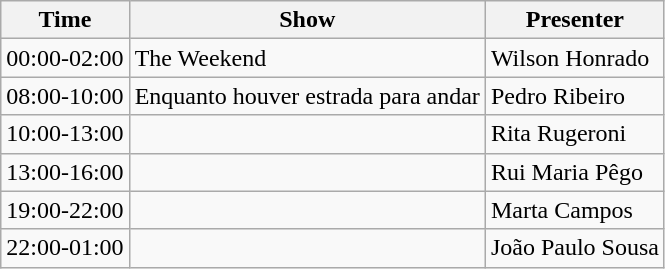<table class="wikitable" border="1">
<tr>
<th>Time</th>
<th>Show</th>
<th>Presenter</th>
</tr>
<tr>
<td>00:00-02:00</td>
<td>The Weekend</td>
<td>Wilson Honrado</td>
</tr>
<tr>
<td>08:00-10:00</td>
<td>Enquanto houver estrada para andar</td>
<td>Pedro Ribeiro</td>
</tr>
<tr>
<td>10:00-13:00</td>
<td></td>
<td>Rita Rugeroni</td>
</tr>
<tr>
<td>13:00-16:00</td>
<td></td>
<td>Rui Maria Pêgo</td>
</tr>
<tr>
<td>19:00-22:00</td>
<td></td>
<td>Marta Campos</td>
</tr>
<tr>
<td>22:00-01:00</td>
<td></td>
<td>João Paulo Sousa</td>
</tr>
</table>
